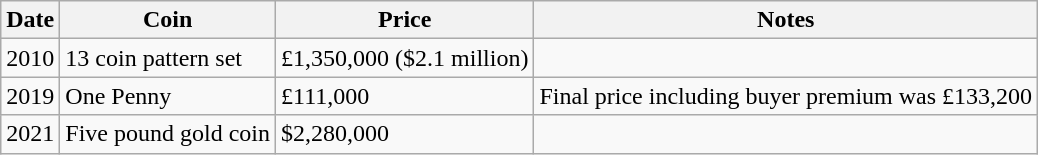<table class="wikitable">
<tr>
<th>Date</th>
<th>Coin</th>
<th>Price</th>
<th>Notes</th>
</tr>
<tr>
<td>2010</td>
<td>13 coin pattern set</td>
<td>£1,350,000 ($2.1 million)</td>
<td></td>
</tr>
<tr>
<td>2019</td>
<td>One Penny</td>
<td>£111,000</td>
<td>Final price including buyer premium was £133,200</td>
</tr>
<tr>
<td>2021</td>
<td>Five pound gold coin</td>
<td>$2,280,000</td>
<td></td>
</tr>
</table>
